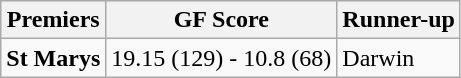<table class="wikitable" style="text-align:left;">
<tr style="background:#efefef;">
<th>Premiers</th>
<th>GF Score</th>
<th>Runner-up</th>
</tr>
<tr>
<td><strong>St Marys</strong></td>
<td>19.15 (129) - 10.8 (68)</td>
<td>Darwin</td>
</tr>
</table>
